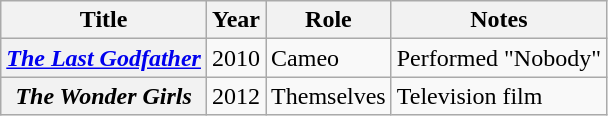<table class="wikitable plainrowheaders sortable">
<tr>
<th>Title</th>
<th>Year</th>
<th>Role</th>
<th class=unsortable>Notes</th>
</tr>
<tr>
<th scope=row><em><a href='#'>The Last Godfather</a></em></th>
<td>2010</td>
<td>Cameo</td>
<td>Performed "Nobody"</td>
</tr>
<tr>
<th scope=row><em>The Wonder Girls</em></th>
<td>2012</td>
<td>Themselves</td>
<td>Television film</td>
</tr>
</table>
